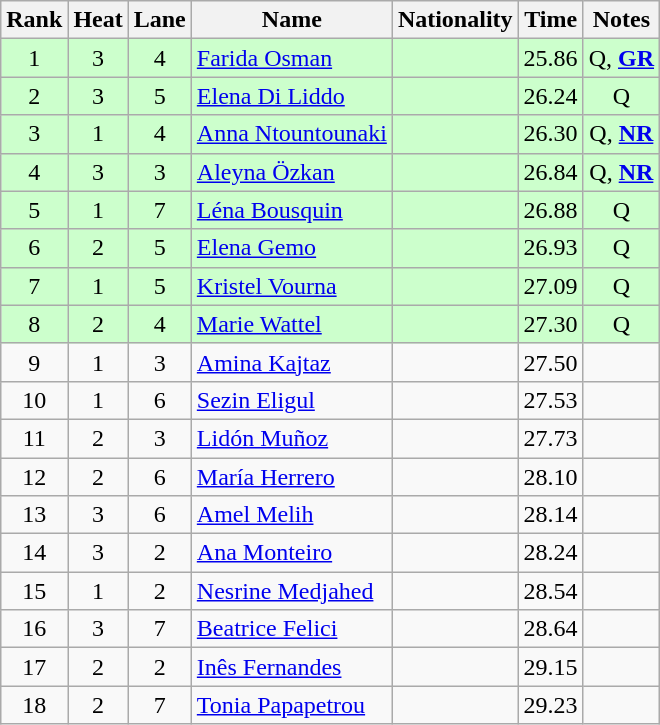<table class="wikitable sortable" style="text-align:center">
<tr>
<th>Rank</th>
<th>Heat</th>
<th>Lane</th>
<th>Name</th>
<th>Nationality</th>
<th>Time</th>
<th>Notes</th>
</tr>
<tr bgcolor="ccffcc">
<td>1</td>
<td>3</td>
<td>4</td>
<td align="left"><a href='#'>Farida Osman</a></td>
<td align="left"></td>
<td>25.86</td>
<td>Q, <strong><a href='#'>GR</a></strong></td>
</tr>
<tr bgcolor="ccffcc">
<td>2</td>
<td>3</td>
<td>5</td>
<td align="left"><a href='#'>Elena Di Liddo</a></td>
<td align="left"></td>
<td>26.24</td>
<td>Q</td>
</tr>
<tr bgcolor="ccffcc">
<td>3</td>
<td>1</td>
<td>4</td>
<td align="left"><a href='#'>Anna Ntountounaki</a></td>
<td align="left"></td>
<td>26.30</td>
<td>Q, <strong><a href='#'>NR</a></strong></td>
</tr>
<tr bgcolor="ccffcc">
<td>4</td>
<td>3</td>
<td>3</td>
<td align="left"><a href='#'>Aleyna Özkan</a></td>
<td align="left"></td>
<td>26.84</td>
<td>Q, <strong><a href='#'>NR</a></strong></td>
</tr>
<tr bgcolor="ccffcc">
<td>5</td>
<td>1</td>
<td>7</td>
<td align="left"><a href='#'>Léna Bousquin</a></td>
<td align="left"></td>
<td>26.88</td>
<td>Q</td>
</tr>
<tr bgcolor="ccffcc">
<td>6</td>
<td>2</td>
<td>5</td>
<td align="left"><a href='#'>Elena Gemo</a></td>
<td align="left"></td>
<td>26.93</td>
<td>Q</td>
</tr>
<tr bgcolor="ccffcc">
<td>7</td>
<td>1</td>
<td>5</td>
<td align="left"><a href='#'>Kristel Vourna</a></td>
<td align="left"></td>
<td>27.09</td>
<td>Q</td>
</tr>
<tr bgcolor="ccffcc">
<td>8</td>
<td>2</td>
<td>4</td>
<td align="left"><a href='#'>Marie Wattel</a></td>
<td align="left"></td>
<td>27.30</td>
<td>Q</td>
</tr>
<tr>
<td>9</td>
<td>1</td>
<td>3</td>
<td align="left"><a href='#'>Amina Kajtaz</a></td>
<td align="left"></td>
<td>27.50</td>
<td></td>
</tr>
<tr>
<td>10</td>
<td>1</td>
<td>6</td>
<td align="left"><a href='#'>Sezin Eligul</a></td>
<td align="left"></td>
<td>27.53</td>
<td></td>
</tr>
<tr>
<td>11</td>
<td>2</td>
<td>3</td>
<td align="left"><a href='#'>Lidón Muñoz</a></td>
<td align="left"></td>
<td>27.73</td>
<td></td>
</tr>
<tr>
<td>12</td>
<td>2</td>
<td>6</td>
<td align="left"><a href='#'>María Herrero</a></td>
<td align="left"></td>
<td>28.10</td>
<td></td>
</tr>
<tr>
<td>13</td>
<td>3</td>
<td>6</td>
<td align="left"><a href='#'>Amel Melih</a></td>
<td align="left"></td>
<td>28.14</td>
<td></td>
</tr>
<tr>
<td>14</td>
<td>3</td>
<td>2</td>
<td align="left"><a href='#'>Ana Monteiro</a></td>
<td align="left"></td>
<td>28.24</td>
<td></td>
</tr>
<tr>
<td>15</td>
<td>1</td>
<td>2</td>
<td align="left"><a href='#'>Nesrine Medjahed</a></td>
<td align="left"></td>
<td>28.54</td>
<td></td>
</tr>
<tr>
<td>16</td>
<td>3</td>
<td>7</td>
<td align="left"><a href='#'>Beatrice Felici</a></td>
<td align="left"></td>
<td>28.64</td>
<td></td>
</tr>
<tr>
<td>17</td>
<td>2</td>
<td>2</td>
<td align="left"><a href='#'>Inês Fernandes</a></td>
<td align="left"></td>
<td>29.15</td>
<td></td>
</tr>
<tr>
<td>18</td>
<td>2</td>
<td>7</td>
<td align="left"><a href='#'>Tonia Papapetrou</a></td>
<td align="left"></td>
<td>29.23</td>
<td></td>
</tr>
</table>
